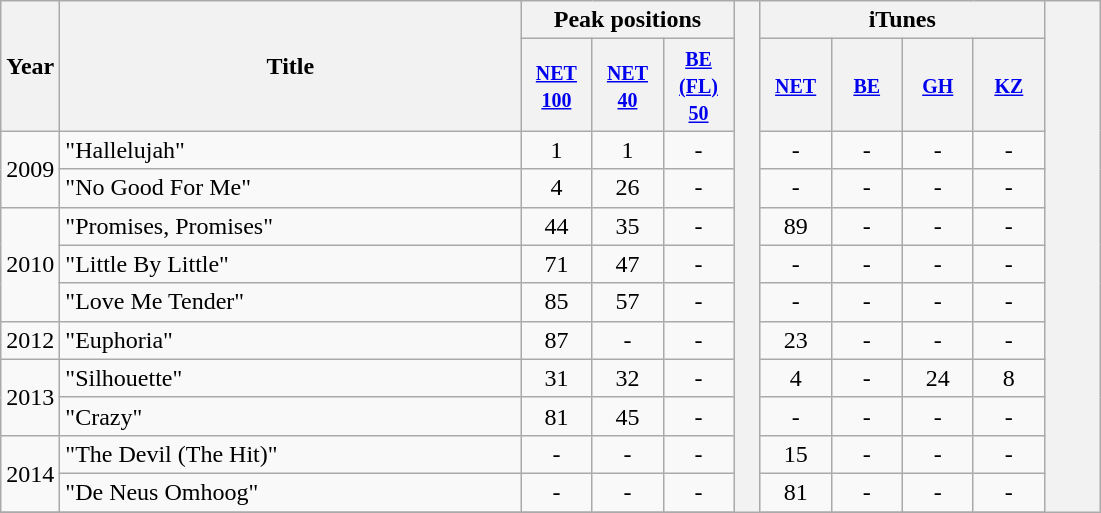<table class="wikitable">
<tr>
<th align="center" rowspan="2" width="10">Year</th>
<th align="center" rowspan="2" width="300">Title</th>
<th align="center" colspan="3" width="30">Peak positions <br></th>
<th align="center" rowspan="13" width="10"></th>
<th align="center" colspan="4" width="30">iTunes <br></th>
<th align="center" rowspan="13" width="30"></th>
</tr>
<tr>
<th width="40"><small><a href='#'>NET 100</a></small></th>
<th width="40"><small><a href='#'>NET 40</a></small></th>
<th width="40"><small><a href='#'>BE (FL) 50</a></small></th>
<th width="40"><small><a href='#'>NET</a></small></th>
<th width="40"><small><a href='#'>BE</a></small></th>
<th width="40"><small><a href='#'>GH</a></small></th>
<th width="40"><small><a href='#'>KZ</a></small></th>
</tr>
<tr>
<td align="center" rowspan="2">2009</td>
<td>"Hallelujah"</td>
<td align="center">1</td>
<td align="center">1</td>
<td align="center">-</td>
<td align="center">-</td>
<td align="center">-</td>
<td align="center">-</td>
<td align="center">-</td>
</tr>
<tr>
<td>"No Good For Me"</td>
<td align="center">4</td>
<td align="center">26</td>
<td align="center">-</td>
<td align="center">-</td>
<td align="center">-</td>
<td align="center">-</td>
<td align="center">-</td>
</tr>
<tr>
<td align="center" rowspan="3">2010</td>
<td>"Promises, Promises"</td>
<td align="center">44</td>
<td align="center">35</td>
<td align="center">-</td>
<td align="center">89</td>
<td align="center">-</td>
<td align="center">-</td>
<td align="center">-</td>
</tr>
<tr>
<td>"Little By Little"</td>
<td align="center">71</td>
<td align="center">47</td>
<td align="center">-</td>
<td align="center">-</td>
<td align="center">-</td>
<td align="center">-</td>
<td align="center">-</td>
</tr>
<tr>
<td>"Love Me Tender"</td>
<td align="center">85</td>
<td align="center">57</td>
<td align="center">-</td>
<td align="center">-</td>
<td align="center">-</td>
<td align="center">-</td>
<td align="center">-</td>
</tr>
<tr>
<td align="center" rowspan="1">2012</td>
<td>"Euphoria"</td>
<td align="center">87</td>
<td align="center">-</td>
<td align="center">-</td>
<td align="center">23</td>
<td align="center">-</td>
<td align="center">-</td>
<td align="center">-</td>
</tr>
<tr>
<td align="center" rowspan="2">2013</td>
<td>"Silhouette"</td>
<td align="center">31</td>
<td align="center">32</td>
<td align="center">-</td>
<td align="center">4</td>
<td align="center">-</td>
<td align="center">24</td>
<td align="center">8</td>
</tr>
<tr>
<td>"Crazy"</td>
<td align="center">81</td>
<td align="center">45</td>
<td align="center">-</td>
<td align="center">-</td>
<td align="center">-</td>
<td align="center">-</td>
<td align="center">-</td>
</tr>
<tr>
<td align="center" rowspan="2">2014</td>
<td>"The Devil (The Hit)"</td>
<td align="center">-</td>
<td align="center">-</td>
<td align="center">-</td>
<td align="center">15</td>
<td align="center">-</td>
<td align="center">-</td>
<td align="center">-</td>
</tr>
<tr>
<td>"De Neus Omhoog"</td>
<td align="center">-</td>
<td align="center">-</td>
<td align="center">-</td>
<td align="center">81</td>
<td align="center">-</td>
<td align="center">-</td>
<td align="center">-</td>
</tr>
<tr>
</tr>
</table>
